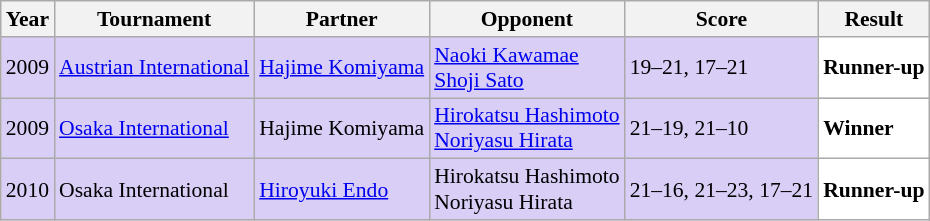<table class="sortable wikitable" style="font-size: 90%;">
<tr>
<th>Year</th>
<th>Tournament</th>
<th>Partner</th>
<th>Opponent</th>
<th>Score</th>
<th>Result</th>
</tr>
<tr style="background:#D8CEF6">
<td align="center">2009</td>
<td align="left"><a href='#'>Austrian International</a></td>
<td align="left"> <a href='#'>Hajime Komiyama</a></td>
<td align="left"> <a href='#'>Naoki Kawamae</a><br> <a href='#'>Shoji Sato</a></td>
<td align="left">19–21, 17–21</td>
<td style="text-align:left; background:white"> <strong>Runner-up</strong></td>
</tr>
<tr style="background:#D8CEF6">
<td align="center">2009</td>
<td align="left"><a href='#'>Osaka International</a></td>
<td align="left"> Hajime Komiyama</td>
<td align="left"> <a href='#'>Hirokatsu Hashimoto</a><br> <a href='#'>Noriyasu Hirata</a></td>
<td align="left">21–19, 21–10</td>
<td style="text-align:left; background:white"> <strong>Winner</strong></td>
</tr>
<tr style="background:#D8CEF6">
<td align="center">2010</td>
<td align="left">Osaka International</td>
<td align="left"> <a href='#'>Hiroyuki Endo</a></td>
<td align="left"> Hirokatsu Hashimoto<br> Noriyasu Hirata</td>
<td align="left">21–16, 21–23, 17–21</td>
<td style="text-align:left; background:white"> <strong>Runner-up</strong></td>
</tr>
</table>
